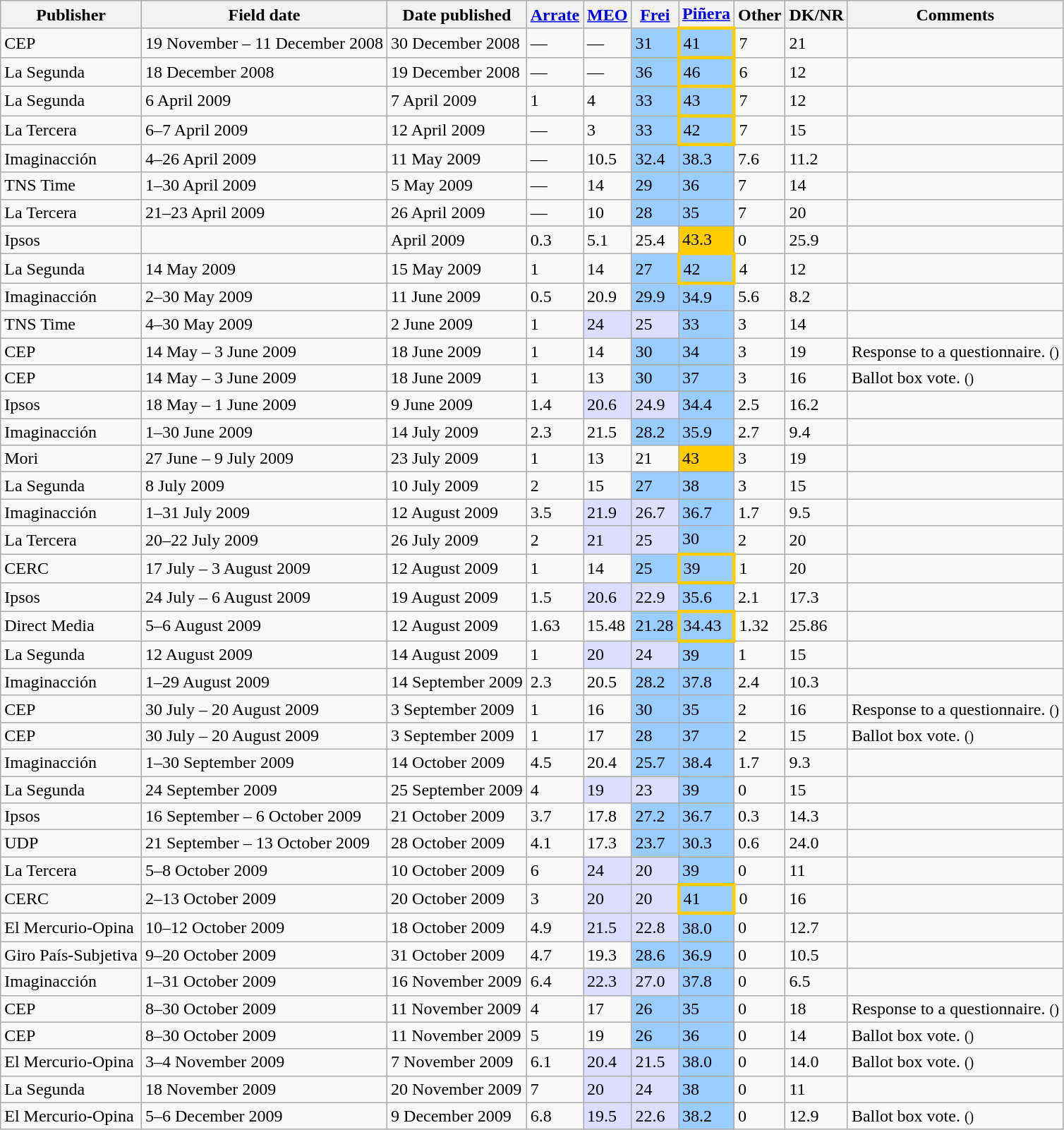<table class="wikitable">
<tr>
<th>Publisher</th>
<th>Field date</th>
<th>Date published</th>
<th><a href='#'>Arrate</a></th>
<th><a href='#'>MEO</a></th>
<th><a href='#'>Frei</a></th>
<th><a href='#'>Piñera</a></th>
<th>Other</th>
<th>DK/NR</th>
<th>Comments</th>
</tr>
<tr>
<td>CEP</td>
<td>19 November – 11 December 2008</td>
<td>30 December 2008</td>
<td>—</td>
<td>—</td>
<td style="background:#9cf;">31</td>
<td style="background:#9cf; border:3px solid #fc0;">41</td>
<td>7</td>
<td>21</td>
<td><small></small></td>
</tr>
<tr>
<td>La Segunda</td>
<td>18 December 2008</td>
<td>19 December 2008</td>
<td>—</td>
<td>—</td>
<td style="background:#9cf;">36</td>
<td style="background:#9cf; border:3px solid #fc0;">46</td>
<td>6</td>
<td>12</td>
<td><small></small></td>
</tr>
<tr>
<td>La Segunda</td>
<td>6 April 2009</td>
<td>7 April 2009</td>
<td>1</td>
<td>4</td>
<td style="background:#9cf;">33</td>
<td style="background:#9cf; border:3px solid #fc0;">43</td>
<td>7</td>
<td>12</td>
<td><small></small></td>
</tr>
<tr>
<td>La Tercera</td>
<td>6–7 April 2009</td>
<td>12 April 2009</td>
<td>—</td>
<td>3</td>
<td style="background:#9cf;">33</td>
<td style="background:#9cf; border:3px solid #fc0;">42</td>
<td>7</td>
<td>15</td>
<td><small></small></td>
</tr>
<tr>
<td>Imaginacción</td>
<td>4–26 April 2009</td>
<td>11 May 2009</td>
<td>—</td>
<td>10.5</td>
<td style="background:#9cf;">32.4</td>
<td style="background:#9cf;">38.3</td>
<td>7.6</td>
<td>11.2</td>
<td><small></small></td>
</tr>
<tr>
<td>TNS Time</td>
<td>1–30 April 2009</td>
<td>5 May 2009</td>
<td>—</td>
<td>14</td>
<td style="background:#9cf;">29</td>
<td style="background:#9cf;">36</td>
<td>7</td>
<td>14</td>
<td><small></small></td>
</tr>
<tr>
<td>La Tercera</td>
<td>21–23 April 2009</td>
<td>26 April 2009</td>
<td>—</td>
<td>10</td>
<td style="background:#9cf;">28</td>
<td style="background:#9cf;">35</td>
<td>7</td>
<td>20</td>
<td><small></small></td>
</tr>
<tr>
<td>Ipsos</td>
<td></td>
<td>April 2009</td>
<td>0.3</td>
<td>5.1</td>
<td>25.4</td>
<td style="background:#fc0;">43.3</td>
<td>0</td>
<td>25.9</td>
<td><small></small></td>
</tr>
<tr>
<td>La Segunda</td>
<td>14 May 2009</td>
<td>15 May 2009</td>
<td>1</td>
<td>14</td>
<td style="background:#9cf;">27</td>
<td style="background:#9cf; border:3px solid #fc0;">42</td>
<td>4</td>
<td>12</td>
<td><small></small></td>
</tr>
<tr>
<td>Imaginacción</td>
<td>2–30 May 2009</td>
<td>11 June 2009</td>
<td>0.5</td>
<td>20.9</td>
<td style="background:#9cf;">29.9</td>
<td style="background:#9cf;">34.9</td>
<td>5.6</td>
<td>8.2</td>
<td><small></small></td>
</tr>
<tr>
<td>TNS Time</td>
<td>4–30 May 2009</td>
<td>2 June 2009</td>
<td>1</td>
<td style="background:#ddf;">24</td>
<td style="background:#ddf;">25</td>
<td style="background:#9cf;">33</td>
<td>3</td>
<td>14</td>
<td><small></small></td>
</tr>
<tr>
<td>CEP</td>
<td>14 May – 3 June 2009</td>
<td>18 June 2009</td>
<td>1</td>
<td>14</td>
<td style="background:#9cf;">30</td>
<td style="background:#9cf;">34</td>
<td>3</td>
<td>19</td>
<td>Response to a questionnaire. <small>()</small></td>
</tr>
<tr>
<td>CEP</td>
<td>14 May – 3 June 2009</td>
<td>18 June 2009</td>
<td>1</td>
<td>13</td>
<td style="background:#9cf;">30</td>
<td style="background:#9cf;">37</td>
<td>3</td>
<td>16</td>
<td>Ballot box vote. <small>()</small></td>
</tr>
<tr>
<td>Ipsos</td>
<td>18 May – 1 June 2009</td>
<td>9 June 2009</td>
<td>1.4</td>
<td style="background:#ddf;">20.6</td>
<td style="background:#ddf;">24.9</td>
<td style="background:#9cf;">34.4</td>
<td>2.5</td>
<td>16.2</td>
<td><small></small></td>
</tr>
<tr>
<td>Imaginacción</td>
<td>1–30 June 2009</td>
<td>14 July 2009</td>
<td>2.3</td>
<td>21.5</td>
<td style="background:#9cf;">28.2</td>
<td style="background:#9cf;">35.9</td>
<td>2.7</td>
<td>9.4</td>
<td><small></small></td>
</tr>
<tr>
<td>Mori</td>
<td>27 June – 9 July 2009</td>
<td>23 July 2009</td>
<td>1</td>
<td>13</td>
<td>21</td>
<td style="background:#fc0;">43</td>
<td>3</td>
<td>19</td>
<td><small></small></td>
</tr>
<tr>
<td>La Segunda</td>
<td>8 July 2009</td>
<td>10 July 2009</td>
<td>2</td>
<td>15</td>
<td style="background:#9cf;">27</td>
<td style="background:#9cf;">38</td>
<td>3</td>
<td>15</td>
<td><small></small></td>
</tr>
<tr>
<td>Imaginacción</td>
<td>1–31 July 2009</td>
<td>12 August 2009</td>
<td>3.5</td>
<td style="background:#ddf;">21.9</td>
<td style="background:#ddf;">26.7</td>
<td style="background:#9cf;">36.7</td>
<td>1.7</td>
<td>9.5</td>
<td><small></small></td>
</tr>
<tr>
<td>La Tercera</td>
<td>20–22 July 2009</td>
<td>26 July 2009</td>
<td>2</td>
<td style="background:#ddf;">21</td>
<td style="background:#ddf;">25</td>
<td style="background:#9cf;">30</td>
<td>2</td>
<td>20</td>
<td><small></small></td>
</tr>
<tr>
<td>CERC</td>
<td>17 July – 3 August 2009</td>
<td>12 August 2009</td>
<td>1</td>
<td>14</td>
<td style="background:#9cf;">25</td>
<td style="background:#9cf; border:3px solid #fc0;">39</td>
<td>1</td>
<td>20</td>
<td><small></small></td>
</tr>
<tr>
<td>Ipsos</td>
<td>24 July – 6 August 2009</td>
<td>19 August 2009</td>
<td>1.5</td>
<td style="background:#ddf;">20.6</td>
<td style="background:#ddf;">22.9</td>
<td style="background:#9cf;">35.6</td>
<td>2.1</td>
<td>17.3</td>
<td><small></small></td>
</tr>
<tr>
<td>Direct Media</td>
<td>5–6 August 2009</td>
<td>12 August 2009</td>
<td>1.63</td>
<td>15.48</td>
<td style="background:#9cf;">21.28</td>
<td style="background:#9cf; border:3px solid #fc0;">34.43</td>
<td>1.32</td>
<td>25.86</td>
<td><small></small></td>
</tr>
<tr>
<td>La Segunda</td>
<td>12 August 2009</td>
<td>14 August 2009</td>
<td>1</td>
<td style="background:#ddf;">20</td>
<td style="background:#ddf;">24</td>
<td style="background:#9cf;">39</td>
<td>1</td>
<td>15</td>
<td><small></small></td>
</tr>
<tr>
<td>Imaginacción</td>
<td>1–29 August 2009</td>
<td>14 September 2009</td>
<td>2.3</td>
<td>20.5</td>
<td style="background:#9cf;">28.2</td>
<td style="background:#9cf;">37.8</td>
<td>2.4</td>
<td>10.3</td>
<td><small></small></td>
</tr>
<tr>
<td>CEP</td>
<td>30 July – 20 August 2009</td>
<td>3 September 2009</td>
<td>1</td>
<td>16</td>
<td style="background:#9cf;">30</td>
<td style="background:#9cf;">35</td>
<td>2</td>
<td>16</td>
<td>Response to a questionnaire. <small>()</small></td>
</tr>
<tr>
<td>CEP</td>
<td>30 July – 20 August 2009</td>
<td>3 September 2009</td>
<td>1</td>
<td>17</td>
<td style="background:#9cf;">28</td>
<td style="background:#9cf;">37</td>
<td>2</td>
<td>15</td>
<td>Ballot box vote. <small>()</small></td>
</tr>
<tr>
<td>Imaginacción</td>
<td>1–30 September 2009</td>
<td>14 October 2009</td>
<td>4.5</td>
<td>20.4</td>
<td style="background:#9cf;">25.7</td>
<td style="background:#9cf;">38.4</td>
<td>1.7</td>
<td>9.3</td>
<td><small></small></td>
</tr>
<tr>
<td>La Segunda</td>
<td>24 September 2009</td>
<td>25 September 2009</td>
<td>4</td>
<td style="background:#ddf;">19</td>
<td style="background:#ddf;">23</td>
<td style="background:#9cf;">39</td>
<td>0</td>
<td>15</td>
<td><small></small></td>
</tr>
<tr>
<td>Ipsos</td>
<td>16 September – 6 October 2009</td>
<td>21 October 2009</td>
<td>3.7</td>
<td>17.8</td>
<td style="background:#9cf;">27.2</td>
<td style="background:#9cf;">36.7</td>
<td>0.3</td>
<td>14.3</td>
<td><small></small></td>
</tr>
<tr>
<td>UDP</td>
<td>21 September – 13 October 2009</td>
<td>28 October 2009</td>
<td>4.1</td>
<td>17.3</td>
<td style="background:#9cf;">23.7</td>
<td style="background:#9cf;">30.3</td>
<td>0.6</td>
<td>24.0</td>
<td><small></small></td>
</tr>
<tr>
<td>La Tercera</td>
<td>5–8 October 2009</td>
<td>10 October 2009</td>
<td>6</td>
<td style="background:#ddf;">24</td>
<td style="background:#ddf;">20</td>
<td style="background:#9cf;">39</td>
<td>0</td>
<td>11</td>
<td><small></small></td>
</tr>
<tr>
<td>CERC</td>
<td>2–13 October 2009</td>
<td>20 October 2009</td>
<td>3</td>
<td style="background:#ddf;">20</td>
<td style="background:#ddf;">20</td>
<td style="background:#9cf; border:3px solid #fc0;">41</td>
<td>0</td>
<td>16</td>
<td><small></small></td>
</tr>
<tr>
<td>El Mercurio-Opina</td>
<td>10–12 October 2009</td>
<td>18 October 2009</td>
<td>4.9</td>
<td style="background:#ddf;">21.5</td>
<td style="background:#ddf;">22.8</td>
<td style="background:#9cf;">38.0</td>
<td>0</td>
<td>12.7</td>
<td><small></small></td>
</tr>
<tr>
<td>Giro País-Subjetiva</td>
<td>9–20 October 2009</td>
<td>31 October 2009</td>
<td>4.7</td>
<td>19.3</td>
<td style="background:#9cf;">28.6</td>
<td style="background:#9cf;">36.9</td>
<td>0</td>
<td>10.5</td>
<td><small></small></td>
</tr>
<tr>
<td>Imaginacción</td>
<td>1–31 October 2009</td>
<td>16 November 2009</td>
<td>6.4</td>
<td style="background:#ddf;">22.3</td>
<td style="background:#ddf;">27.0</td>
<td style="background:#9cf;">37.8</td>
<td>0</td>
<td>6.5</td>
<td><small></small></td>
</tr>
<tr>
<td>CEP</td>
<td>8–30 October 2009</td>
<td>11 November 2009</td>
<td>4</td>
<td>17</td>
<td style="background:#9cf;">26</td>
<td style="background:#9cf;">35</td>
<td>0</td>
<td>18</td>
<td>Response to a questionnaire. <small>()</small></td>
</tr>
<tr>
<td>CEP</td>
<td>8–30 October 2009</td>
<td>11 November 2009</td>
<td>5</td>
<td>19</td>
<td style="background:#9cf;">26</td>
<td style="background:#9cf;">36</td>
<td>0</td>
<td>14</td>
<td>Ballot box vote. <small>()</small></td>
</tr>
<tr>
<td>El Mercurio-Opina</td>
<td>3–4 November 2009</td>
<td>7 November 2009</td>
<td>6.1</td>
<td style="background:#ddf;">20.4</td>
<td style="background:#ddf;">21.5</td>
<td style="background:#9cf;">38.0</td>
<td>0</td>
<td>14.0</td>
<td>Ballot box vote. <small>()</small></td>
</tr>
<tr>
<td>La Segunda</td>
<td>18 November 2009</td>
<td>20 November 2009</td>
<td>7</td>
<td style="background:#ddf;">20</td>
<td style="background:#ddf;">24</td>
<td style="background:#9cf;">38</td>
<td>0</td>
<td>11</td>
<td><small></small></td>
</tr>
<tr>
<td>El Mercurio-Opina</td>
<td>5–6 December 2009</td>
<td>9 December 2009</td>
<td>6.8</td>
<td style="background:#ddf;">19.5</td>
<td style="background:#ddf;">22.6</td>
<td style="background:#9cf;">38.2</td>
<td>0</td>
<td>12.9</td>
<td>Ballot box vote. <small>()</small></td>
</tr>
</table>
